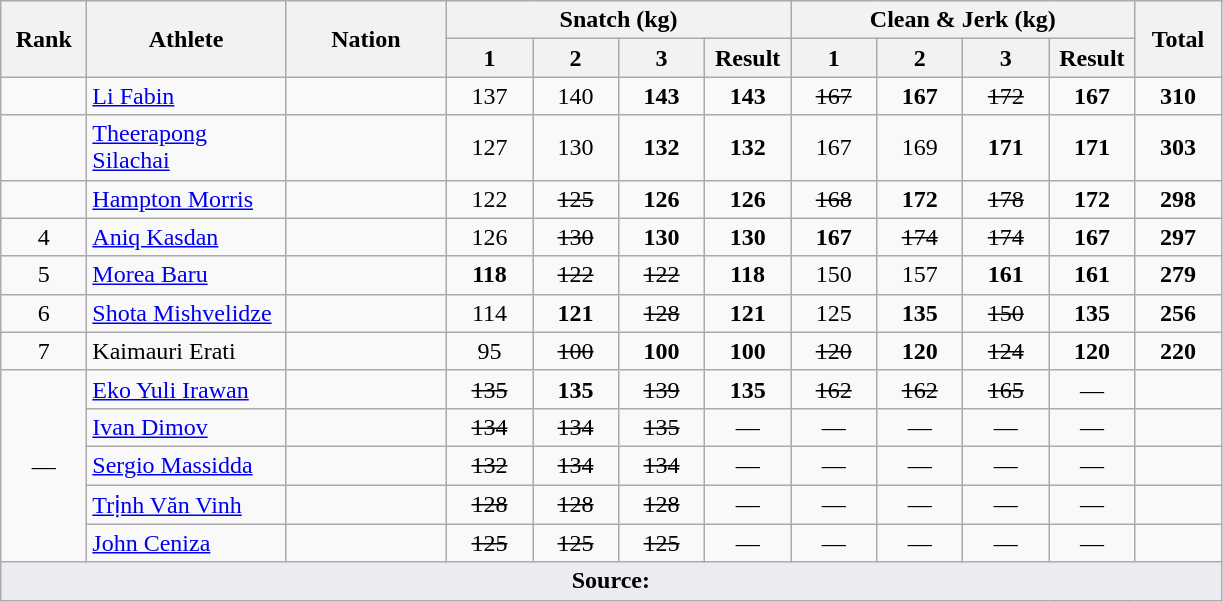<table class="sortable nowrap wikitable" style="text-align:center">
<tr>
<th rowspan="2" width="50">Rank</th>
<th rowspan="2" width="125">Athlete</th>
<th rowspan="2" width="100">Nation</th>
<th colspan="4">Snatch (kg)</th>
<th colspan="4">Clean & Jerk (kg)</th>
<th rowspan="2" width="50">Total</th>
</tr>
<tr>
<th width="50">1</th>
<th width="50">2</th>
<th width="50">3</th>
<th width="50">Result</th>
<th width="50">1</th>
<th width="50">2</th>
<th width="50">3</th>
<th width="50">Result</th>
</tr>
<tr>
<td></td>
<td align="left"><a href='#'>Li Fabin</a></td>
<td align="left"></td>
<td>137</td>
<td>140</td>
<td><strong>143</strong></td>
<td><strong>143</strong> </td>
<td><s>167</s></td>
<td><strong>167</strong></td>
<td><s>172</s></td>
<td><strong>167</strong></td>
<td><strong>310</strong></td>
</tr>
<tr>
<td></td>
<td align="left"><a href='#'>Theerapong Silachai</a></td>
<td align="left"></td>
<td>127</td>
<td>130</td>
<td><strong>132</strong></td>
<td><strong>132</strong></td>
<td>167</td>
<td>169</td>
<td><strong>171</strong></td>
<td><strong>171</strong></td>
<td><strong>303</strong></td>
</tr>
<tr>
<td></td>
<td align="left"><a href='#'>Hampton Morris</a></td>
<td align="left"></td>
<td>122</td>
<td><s>125</s></td>
<td><strong>126</strong></td>
<td><strong>126</strong></td>
<td><s>168</s></td>
<td><strong>172</strong></td>
<td><s>178</s></td>
<td><strong>172</strong></td>
<td><strong>298</strong></td>
</tr>
<tr>
<td>4</td>
<td align="left"><a href='#'>Aniq Kasdan</a></td>
<td align="left"></td>
<td>126</td>
<td><s>130</s></td>
<td><strong>130</strong></td>
<td><strong>130</strong></td>
<td><strong>167</strong></td>
<td><s>174</s></td>
<td><s>174</s></td>
<td><strong>167</strong></td>
<td><strong>297</strong></td>
</tr>
<tr>
<td>5</td>
<td align="left"><a href='#'>Morea Baru</a></td>
<td align="left"></td>
<td><strong>118</strong></td>
<td><s>122</s></td>
<td><s>122</s></td>
<td><strong>118</strong></td>
<td>150</td>
<td>157</td>
<td><strong>161</strong></td>
<td><strong>161</strong></td>
<td><strong>279</strong></td>
</tr>
<tr>
<td>6</td>
<td align="left"><a href='#'>Shota Mishvelidze</a></td>
<td align="left"></td>
<td>114</td>
<td><strong>121</strong></td>
<td><s>128</s></td>
<td><strong>121</strong></td>
<td>125</td>
<td><strong>135</strong></td>
<td><s>150</s></td>
<td><strong>135</strong></td>
<td><strong>256</strong></td>
</tr>
<tr>
<td>7</td>
<td align="left">Kaimauri Erati</td>
<td align="left"></td>
<td>95</td>
<td><s>100</s></td>
<td><strong>100</strong></td>
<td><strong>100</strong></td>
<td><s>120</s></td>
<td><strong>120</strong></td>
<td><s>124</s></td>
<td><strong>120</strong></td>
<td><strong>220</strong></td>
</tr>
<tr>
<td rowspan="5">—</td>
<td align="left"><a href='#'>Eko Yuli Irawan</a></td>
<td align="left"></td>
<td><s>135</s></td>
<td><strong>135</strong></td>
<td><s>139</s></td>
<td><strong>135</strong></td>
<td><s>162</s></td>
<td><s>162</s></td>
<td><s>165</s></td>
<td>—</td>
<td></td>
</tr>
<tr>
<td align="left"><a href='#'>Ivan Dimov</a></td>
<td align="left"></td>
<td><s>134</s></td>
<td><s>134</s></td>
<td><s>135</s></td>
<td>—</td>
<td>—</td>
<td>—</td>
<td>—</td>
<td>—</td>
<td></td>
</tr>
<tr>
<td align="left"><a href='#'>Sergio Massidda</a></td>
<td align="left"></td>
<td><s>132</s></td>
<td><s>134</s></td>
<td><s>134</s></td>
<td>—</td>
<td>—</td>
<td>—</td>
<td>—</td>
<td>—</td>
<td></td>
</tr>
<tr>
<td align="left"><a href='#'>Trịnh Văn Vinh</a></td>
<td align="left"></td>
<td><s>128</s></td>
<td><s>128</s></td>
<td><s>128</s></td>
<td>—</td>
<td>—</td>
<td>—</td>
<td>—</td>
<td>—</td>
<td></td>
</tr>
<tr>
<td align="left"><a href='#'>John Ceniza</a></td>
<td align="left"></td>
<td><s>125</s></td>
<td><s>125</s></td>
<td><s>125</s></td>
<td>—</td>
<td>—</td>
<td>—</td>
<td>—</td>
<td>—</td>
<td></td>
</tr>
<tr>
<th colspan="12" style="background-color:#EAECF0;text-align:center">Source:</th>
</tr>
</table>
